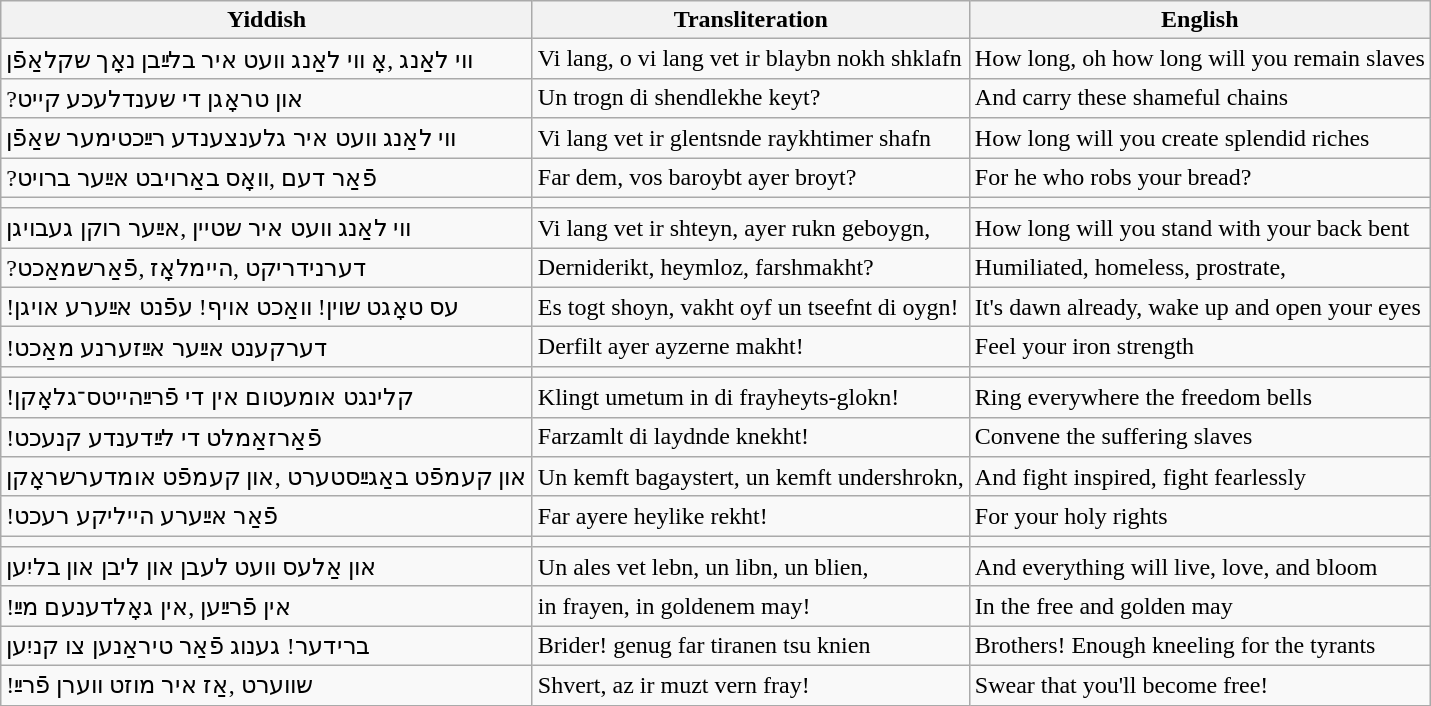<table class="wikitable">
<tr>
<th>Yiddish</th>
<th>Transliteration</th>
<th>English</th>
</tr>
<tr>
<td>ווי לאַנג ,אָ ווי לאַנג וועט איר בלײַבן נאָך שקלאַפֿן</td>
<td>Vi lang, o vi lang vet ir blaybn nokh shklafn</td>
<td>How long, oh how long will you remain slaves</td>
</tr>
<tr>
<td>?און טראָגן די שענדלעכע קייט</td>
<td>Un trogn di shendlekhe keyt?</td>
<td>And carry these shameful chains</td>
</tr>
<tr>
<td>ווי לאַנג וועט איר גלענצענדע רײַכטימער שאַפֿן</td>
<td>Vi lang vet ir glentsnde raykhtimer shafn</td>
<td>How long will you create splendid riches</td>
</tr>
<tr>
<td>?פֿאַר דעם ,וואָס באַרויבט אײַער ברויט</td>
<td>Far dem, vos baroybt ayer broyt?</td>
<td>For he who robs your bread?</td>
</tr>
<tr>
<td></td>
<td></td>
<td></td>
</tr>
<tr>
<td>ווי לאַנג וועט איר שטיין ,אײַער רוקן געבויגן</td>
<td>Vi lang vet ir shteyn, ayer rukn geboygn,</td>
<td>How long will you stand with your back bent</td>
</tr>
<tr>
<td>?דערנידריקט ,היימלאָז ,פֿאַרשמאַכט</td>
<td>Derniderikt, heymloz, farshmakht?</td>
<td>Humiliated, homeless, prostrate,</td>
</tr>
<tr>
<td>!עס טאָגט שוין! וואַכט אויף! עפֿנט אײַערע אויגן</td>
<td>Es togt shoyn, vakht oyf un tseefnt di oygn!</td>
<td>It's dawn already, wake up and open your eyes</td>
</tr>
<tr>
<td>!דערקענט אײַער אײַזערנע מאַכט</td>
<td>Derfilt ayer ayzerne makht!</td>
<td>Feel your iron strength</td>
</tr>
<tr>
<td></td>
<td></td>
<td></td>
</tr>
<tr>
<td>!קלינגט אומעטום אין די פֿרײַהייטס־גלאָקן</td>
<td>Klingt umetum in di frayheyts-glokn!</td>
<td>Ring everywhere the freedom bells</td>
</tr>
<tr>
<td>!פֿאַרזאַמלט די לײַדענדע קנעכט</td>
<td>Farzamlt di laydnde knekht!</td>
<td>Convene the suffering slaves</td>
</tr>
<tr>
<td>און קעמפֿט באַגײַסטערט ,און קעמפֿט אומדערשראָקן</td>
<td>Un kemft bagaystert, un kemft undershrokn,</td>
<td>And fight inspired, fight fearlessly</td>
</tr>
<tr>
<td>!פֿאַר אײַערע הייליקע רעכט</td>
<td>Far ayere heylike rekht!</td>
<td>For your holy rights</td>
</tr>
<tr>
<td></td>
<td></td>
<td></td>
</tr>
<tr>
<td>און אַלעס וועט לעבן און ליבן און בליִען</td>
<td>Un ales vet lebn, un libn, un blien,</td>
<td>And everything will live, love, and bloom</td>
</tr>
<tr>
<td>!אין פֿרײַען ,אין גאָלדענעם מײַ</td>
<td>in frayen, in goldenem may!</td>
<td>In the free and golden may</td>
</tr>
<tr>
<td>ברידער! גענוג פֿאַר טיראַנען צו קניִען</td>
<td>Brider! genug far tiranen tsu knien</td>
<td>Brothers! Enough kneeling for the tyrants</td>
</tr>
<tr>
<td>!שווערט ,אַז איר מוזט ווערן פֿרײַ</td>
<td>Shvert, az ir muzt vern fray!</td>
<td>Swear that you'll become free!</td>
</tr>
</table>
